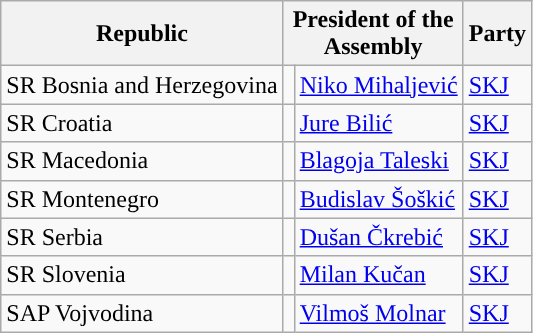<table class="wikitable">
<tr>
<th style="text-align: center;">Republic</th>
<th colspan="2" style="text-align: center;">President of the<br>Assembly</th>
<th style="text-align: center;">Party</th>
</tr>
<tr>
<td>SR Bosnia and Herzegovina</td>
<td style="background:"></td>
<td><a href='#'>Niko Mihaljević</a></td>
<td><a href='#'>SKJ</a></td>
</tr>
<tr>
<td>SR Croatia</td>
<td style="background:"></td>
<td><a href='#'>Jure Bilić</a></td>
<td><a href='#'>SKJ</a></td>
</tr>
<tr>
<td>SR Macedonia</td>
<td style="background:"></td>
<td><a href='#'>Blagoja Taleski</a></td>
<td><a href='#'>SKJ</a></td>
</tr>
<tr>
<td>SR Montenegro</td>
<td style="background:"></td>
<td><a href='#'>Budislav Šoškić</a></td>
<td><a href='#'>SKJ</a></td>
</tr>
<tr>
<td>SR Serbia</td>
<td style="background:"></td>
<td><a href='#'>Dušan Čkrebić</a></td>
<td><a href='#'>SKJ</a></td>
</tr>
<tr>
<td>SR Slovenia</td>
<td style="background:"></td>
<td><a href='#'>Milan Kučan</a></td>
<td><a href='#'>SKJ</a></td>
</tr>
<tr>
<td>SAP Vojvodina</td>
<td style="background:"></td>
<td><a href='#'>Vilmoš Molnar</a></td>
<td><a href='#'>SKJ</a></td>
</tr>
</table>
